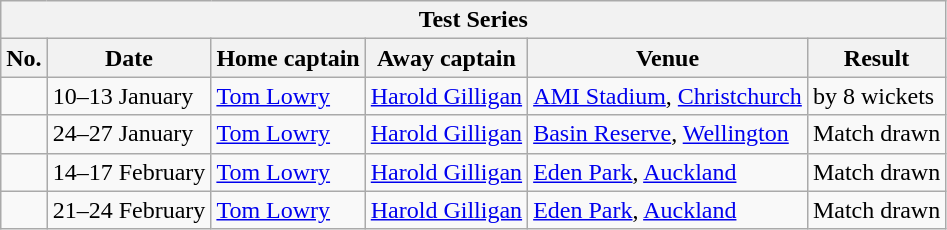<table class="wikitable">
<tr>
<th colspan="9">Test Series</th>
</tr>
<tr>
<th>No.</th>
<th>Date</th>
<th>Home captain</th>
<th>Away captain</th>
<th>Venue</th>
<th>Result</th>
</tr>
<tr>
<td></td>
<td>10–13 January</td>
<td><a href='#'>Tom Lowry</a></td>
<td><a href='#'>Harold Gilligan</a></td>
<td><a href='#'>AMI Stadium</a>, <a href='#'>Christchurch</a></td>
<td> by 8 wickets</td>
</tr>
<tr>
<td></td>
<td>24–27 January</td>
<td><a href='#'>Tom Lowry</a></td>
<td><a href='#'>Harold Gilligan</a></td>
<td><a href='#'>Basin Reserve</a>, <a href='#'>Wellington</a></td>
<td>Match drawn</td>
</tr>
<tr>
<td></td>
<td>14–17 February</td>
<td><a href='#'>Tom Lowry</a></td>
<td><a href='#'>Harold Gilligan</a></td>
<td><a href='#'>Eden Park</a>, <a href='#'>Auckland</a></td>
<td>Match drawn</td>
</tr>
<tr>
<td></td>
<td>21–24 February</td>
<td><a href='#'>Tom Lowry</a></td>
<td><a href='#'>Harold Gilligan</a></td>
<td><a href='#'>Eden Park</a>, <a href='#'>Auckland</a></td>
<td>Match drawn</td>
</tr>
</table>
